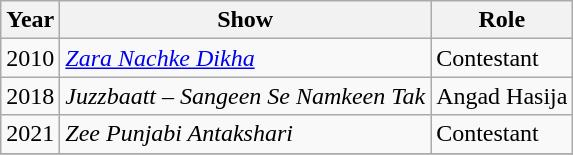<table class = "wikitable sortable">
<tr>
<th>Year</th>
<th>Show</th>
<th>Role</th>
</tr>
<tr>
<td>2010</td>
<td><em><a href='#'>Zara Nachke Dikha</a></em></td>
<td>Contestant</td>
</tr>
<tr>
<td>2018</td>
<td><em>Juzzbaatt – Sangeen Se Namkeen Tak</em></td>
<td>Angad Hasija</td>
</tr>
<tr>
<td>2021</td>
<td><em>Zee Punjabi Antakshari</em></td>
<td>Contestant</td>
</tr>
<tr>
</tr>
</table>
